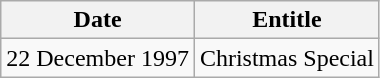<table class="wikitable" style="text-align:center;">
<tr>
<th>Date</th>
<th>Entitle</th>
</tr>
<tr>
<td>22 December 1997</td>
<td>Christmas Special</td>
</tr>
</table>
